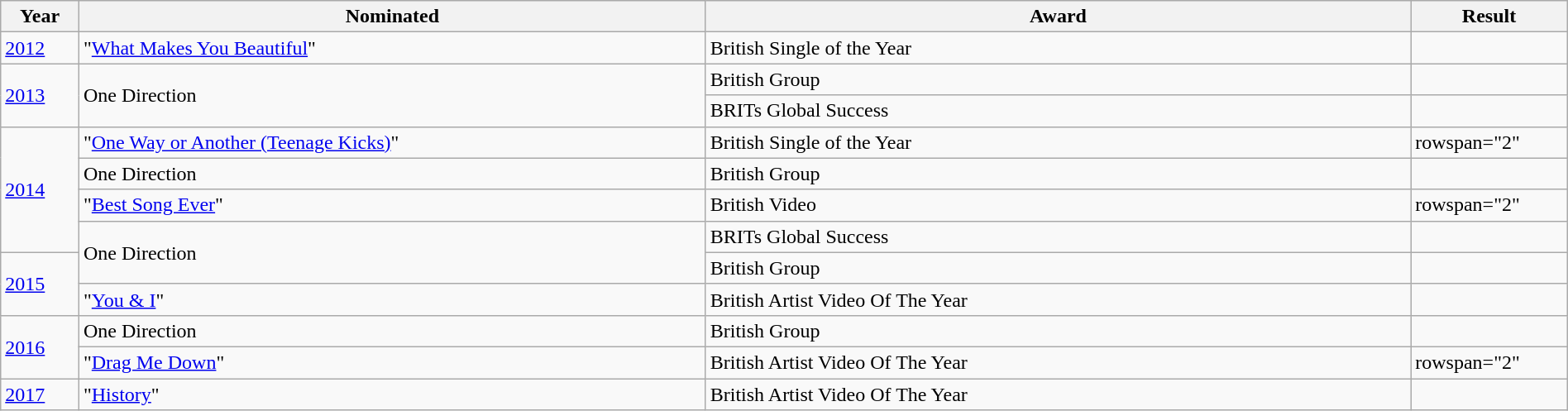<table class="wikitable" style="width:100%;">
<tr>
<th width=5%>Year</th>
<th style="width:40%;">Nominated</th>
<th style="width:45%;">Award</th>
<th style="width:10%;">Result</th>
</tr>
<tr>
<td><a href='#'>2012</a></td>
<td>"<a href='#'>What Makes You Beautiful</a>"</td>
<td>British Single of the Year</td>
<td></td>
</tr>
<tr>
<td rowspan="2"><a href='#'>2013</a></td>
<td rowspan="2">One Direction</td>
<td>British Group</td>
<td></td>
</tr>
<tr>
<td>BRITs Global Success</td>
<td></td>
</tr>
<tr>
<td rowspan="4"><a href='#'>2014</a></td>
<td>"<a href='#'>One Way or Another (Teenage Kicks)</a>"</td>
<td>British Single of the Year</td>
<td>rowspan="2" </td>
</tr>
<tr>
<td>One Direction</td>
<td>British Group</td>
</tr>
<tr>
<td>"<a href='#'>Best Song Ever</a>"</td>
<td>British Video</td>
<td>rowspan="2" </td>
</tr>
<tr>
<td rowspan="2">One Direction</td>
<td>BRITs Global Success</td>
</tr>
<tr>
<td rowspan="2"><a href='#'>2015</a></td>
<td>British Group</td>
<td></td>
</tr>
<tr>
<td>"<a href='#'>You & I</a>"</td>
<td>British Artist Video Of The Year</td>
<td></td>
</tr>
<tr>
<td rowspan="2"><a href='#'>2016</a></td>
<td>One Direction</td>
<td>British Group</td>
<td></td>
</tr>
<tr>
<td>"<a href='#'>Drag Me Down</a>"</td>
<td>British Artist Video Of The Year</td>
<td>rowspan="2" </td>
</tr>
<tr>
<td rowspan="1"><a href='#'>2017</a></td>
<td>"<a href='#'>History</a>"</td>
<td>British Artist Video Of The Year</td>
</tr>
</table>
